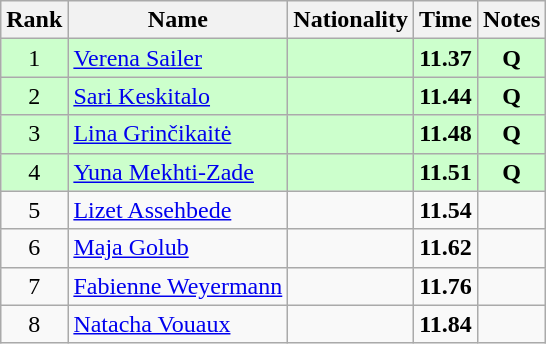<table class="wikitable sortable" style="text-align:center">
<tr>
<th>Rank</th>
<th>Name</th>
<th>Nationality</th>
<th>Time</th>
<th>Notes</th>
</tr>
<tr bgcolor=ccffcc>
<td>1</td>
<td align=left><a href='#'>Verena Sailer</a></td>
<td align=left></td>
<td><strong>11.37</strong></td>
<td><strong>Q</strong></td>
</tr>
<tr bgcolor=ccffcc>
<td>2</td>
<td align=left><a href='#'>Sari Keskitalo</a></td>
<td align=left></td>
<td><strong>11.44</strong></td>
<td><strong>Q</strong></td>
</tr>
<tr bgcolor=ccffcc>
<td>3</td>
<td align=left><a href='#'>Lina Grinčikaitė</a></td>
<td align=left></td>
<td><strong>11.48</strong></td>
<td><strong>Q</strong></td>
</tr>
<tr bgcolor=ccffcc>
<td>4</td>
<td align=left><a href='#'>Yuna Mekhti-Zade</a></td>
<td align=left></td>
<td><strong>11.51</strong></td>
<td><strong>Q</strong></td>
</tr>
<tr>
<td>5</td>
<td align=left><a href='#'>Lizet Assehbede</a></td>
<td align=left></td>
<td><strong>11.54</strong></td>
<td></td>
</tr>
<tr>
<td>6</td>
<td align=left><a href='#'>Maja Golub</a></td>
<td align=left></td>
<td><strong>11.62</strong></td>
<td></td>
</tr>
<tr>
<td>7</td>
<td align=left><a href='#'>Fabienne Weyermann</a></td>
<td align=left></td>
<td><strong>11.76</strong></td>
<td></td>
</tr>
<tr>
<td>8</td>
<td align=left><a href='#'>Natacha Vouaux</a></td>
<td align=left></td>
<td><strong>11.84</strong></td>
<td></td>
</tr>
</table>
